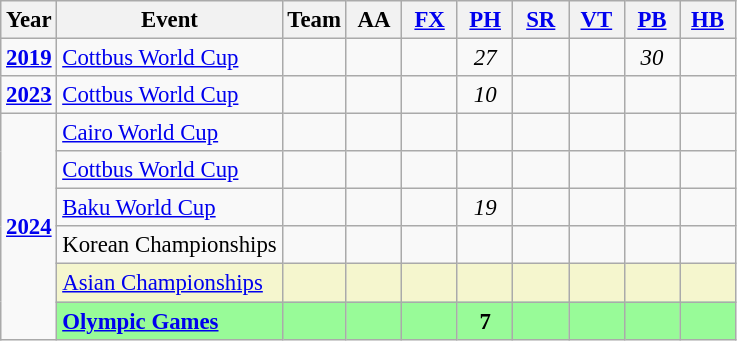<table class="wikitable" style="text-align:center; font-size:95%;">
<tr>
<th align=center>Year</th>
<th align=center>Event</th>
<th style="width:30px;">Team</th>
<th style="width:30px;">AA</th>
<th style="width:30px;"><a href='#'>FX</a></th>
<th style="width:30px;"><a href='#'>PH</a></th>
<th style="width:30px;"><a href='#'>SR</a></th>
<th style="width:30px;"><a href='#'>VT</a></th>
<th style="width:30px;"><a href='#'>PB</a></th>
<th style="width:30px;"><a href='#'>HB</a></th>
</tr>
<tr>
<td rowspan="1"><strong><a href='#'>2019</a></strong></td>
<td align=left><a href='#'>Cottbus World Cup</a></td>
<td></td>
<td></td>
<td></td>
<td><em>27</em></td>
<td></td>
<td></td>
<td><em>30</em></td>
<td></td>
</tr>
<tr>
<td rowspan="1"><strong><a href='#'>2023</a></strong></td>
<td align=left><a href='#'>Cottbus World Cup</a></td>
<td></td>
<td></td>
<td></td>
<td><em>10</em></td>
<td></td>
<td></td>
<td></td>
<td></td>
</tr>
<tr>
<td rowspan="6"><strong><a href='#'>2024</a></strong></td>
<td align=left><a href='#'>Cairo World Cup</a></td>
<td></td>
<td></td>
<td></td>
<td></td>
<td></td>
<td></td>
<td></td>
<td></td>
</tr>
<tr>
<td align=left><a href='#'>Cottbus World Cup</a></td>
<td></td>
<td></td>
<td></td>
<td></td>
<td></td>
<td></td>
<td></td>
<td></td>
</tr>
<tr>
<td align=left><a href='#'>Baku World Cup</a></td>
<td></td>
<td></td>
<td></td>
<td><em>19</em></td>
<td></td>
<td></td>
<td></td>
<td></td>
</tr>
<tr>
<td align=left>Korean Championships</td>
<td></td>
<td></td>
<td></td>
<td></td>
<td></td>
<td></td>
<td></td>
<td></td>
</tr>
<tr bgcolor=#F5F6CE>
<td align=left><a href='#'>Asian Championships</a></td>
<td></td>
<td></td>
<td></td>
<td></td>
<td></td>
<td></td>
<td></td>
<td></td>
</tr>
<tr bgcolor=98FB98>
<td align=left><strong><a href='#'>Olympic Games</a></strong></td>
<td></td>
<td></td>
<td></td>
<td><strong>7</strong></td>
<td></td>
<td></td>
<td></td>
<td></td>
</tr>
</table>
